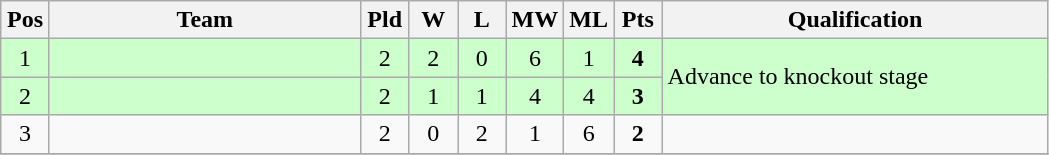<table class="wikitable" style="text-align:center">
<tr>
<th width=25>Pos</th>
<th width=200>Team</th>
<th width=25>Pld</th>
<th width=25>W</th>
<th width=25>L</th>
<th width=25>MW</th>
<th width=25>ML</th>
<th width=25>Pts</th>
<th width=250>Qualification</th>
</tr>
<tr bgcolor=ccffcc>
<td>1</td>
<td style="text-align:left;"></td>
<td>2</td>
<td>2</td>
<td>0</td>
<td>6</td>
<td>1</td>
<td><strong>4</strong></td>
<td rowspan=2 style="text-align:left;">Advance to knockout stage</td>
</tr>
<tr bgcolor=ccffcc>
<td>2</td>
<td style="text-align:left;"></td>
<td>2</td>
<td>1</td>
<td>1</td>
<td>4</td>
<td>4</td>
<td><strong>3</strong></td>
</tr>
<tr>
<td>3</td>
<td style="text-align:left;"></td>
<td>2</td>
<td>0</td>
<td>2</td>
<td>1</td>
<td>6</td>
<td><strong>2</strong></td>
<td></td>
</tr>
<tr>
</tr>
</table>
